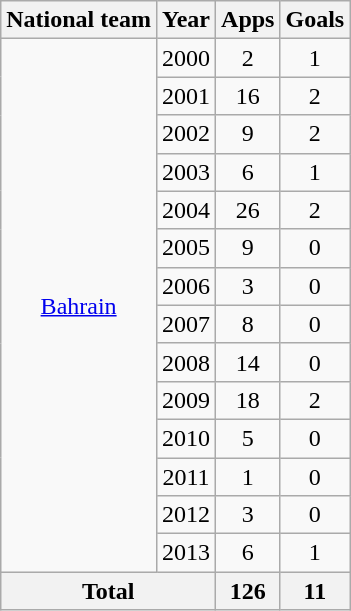<table class="wikitable" style="text-align:center">
<tr>
<th>National team</th>
<th>Year</th>
<th>Apps</th>
<th>Goals</th>
</tr>
<tr>
<td rowspan="14"><a href='#'>Bahrain</a></td>
<td>2000</td>
<td>2</td>
<td>1</td>
</tr>
<tr>
<td>2001</td>
<td>16</td>
<td>2</td>
</tr>
<tr>
<td>2002</td>
<td>9</td>
<td>2</td>
</tr>
<tr>
<td>2003</td>
<td>6</td>
<td>1</td>
</tr>
<tr>
<td>2004</td>
<td>26</td>
<td>2</td>
</tr>
<tr>
<td>2005</td>
<td>9</td>
<td>0</td>
</tr>
<tr>
<td>2006</td>
<td>3</td>
<td>0</td>
</tr>
<tr>
<td>2007</td>
<td>8</td>
<td>0</td>
</tr>
<tr>
<td>2008</td>
<td>14</td>
<td>0</td>
</tr>
<tr>
<td>2009</td>
<td>18</td>
<td>2</td>
</tr>
<tr>
<td>2010</td>
<td>5</td>
<td>0</td>
</tr>
<tr>
<td>2011</td>
<td>1</td>
<td>0</td>
</tr>
<tr>
<td>2012</td>
<td>3</td>
<td>0</td>
</tr>
<tr>
<td>2013</td>
<td>6</td>
<td>1</td>
</tr>
<tr>
<th colspan="2">Total</th>
<th>126</th>
<th>11</th>
</tr>
</table>
